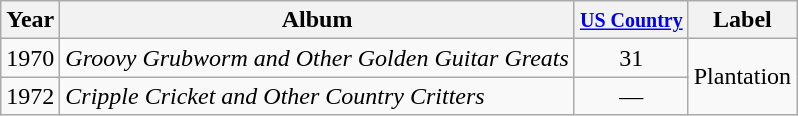<table class="wikitable">
<tr>
<th>Year</th>
<th>Album</th>
<th><small><a href='#'>US Country</a></small></th>
<th>Label</th>
</tr>
<tr>
<td>1970</td>
<td><em>Groovy Grubworm and Other Golden Guitar Greats</em></td>
<td align="center">31</td>
<td rowspan="2">Plantation</td>
</tr>
<tr>
<td>1972</td>
<td><em>Cripple Cricket and Other Country Critters</em></td>
<td align="center">—</td>
</tr>
</table>
